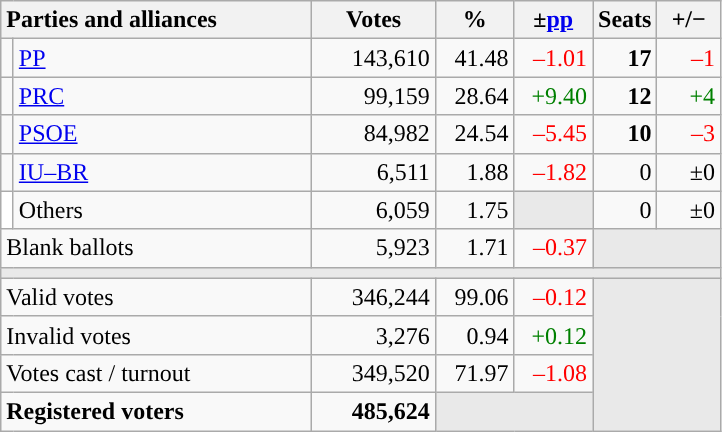<table class="wikitable" style="text-align:right;">
<tr>
<th style="text-align:left;" colspan="2" width="200">Parties and alliances</th>
<th width="75">Votes</th>
<th width="45">%</th>
<th width="45">±<a href='#'>pp</a></th>
<th width="35">Seats</th>
<th width="35">+/−</th>
</tr>
<tr>
<td width="1" style="color:inherit;background:"></td>
<td align="left"><a href='#'>PP</a></td>
<td>143,610</td>
<td>41.48</td>
<td style="color:red;">–1.01</td>
<td><strong>17</strong></td>
<td style="color:red;">–1</td>
</tr>
<tr>
<td style="color:inherit;background:"></td>
<td align="left"><a href='#'>PRC</a></td>
<td>99,159</td>
<td>28.64</td>
<td style="color:green;">+9.40</td>
<td><strong>12</strong></td>
<td style="color:green;">+4</td>
</tr>
<tr>
<td style="color:inherit;background:"></td>
<td align="left"><a href='#'>PSOE</a></td>
<td>84,982</td>
<td>24.54</td>
<td style="color:red;">–5.45</td>
<td><strong>10</strong></td>
<td style="color:red;">–3</td>
</tr>
<tr>
<td style="color:inherit;background:"></td>
<td align="left"><a href='#'>IU–BR</a></td>
<td>6,511</td>
<td>1.88</td>
<td style="color:red;">–1.82</td>
<td>0</td>
<td>±0</td>
</tr>
<tr>
<td bgcolor="white"></td>
<td align="left">Others</td>
<td>6,059</td>
<td>1.75</td>
<td bgcolor="#E9E9E9"></td>
<td>0</td>
<td>±0</td>
</tr>
<tr>
<td align="left" colspan="2">Blank ballots</td>
<td>5,923</td>
<td>1.71</td>
<td style="color:red;">–0.37</td>
<td bgcolor="#E9E9E9" colspan="2"></td>
</tr>
<tr>
<td colspan="7" bgcolor="#E9E9E9"></td>
</tr>
<tr>
<td align="left" colspan="2">Valid votes</td>
<td>346,244</td>
<td>99.06</td>
<td style="color:red;">–0.12</td>
<td bgcolor="#E9E9E9" colspan="2" rowspan="4"></td>
</tr>
<tr>
<td align="left" colspan="2">Invalid votes</td>
<td>3,276</td>
<td>0.94</td>
<td style="color:green;">+0.12</td>
</tr>
<tr>
<td align="left" colspan="2">Votes cast / turnout</td>
<td>349,520</td>
<td>71.97</td>
<td style="color:red;">–1.08</td>
</tr>
<tr style="font-weight:bold;">
<td align="left" colspan="2">Registered voters</td>
<td>485,624</td>
<td bgcolor="#E9E9E9" colspan="2"></td>
</tr>
</table>
